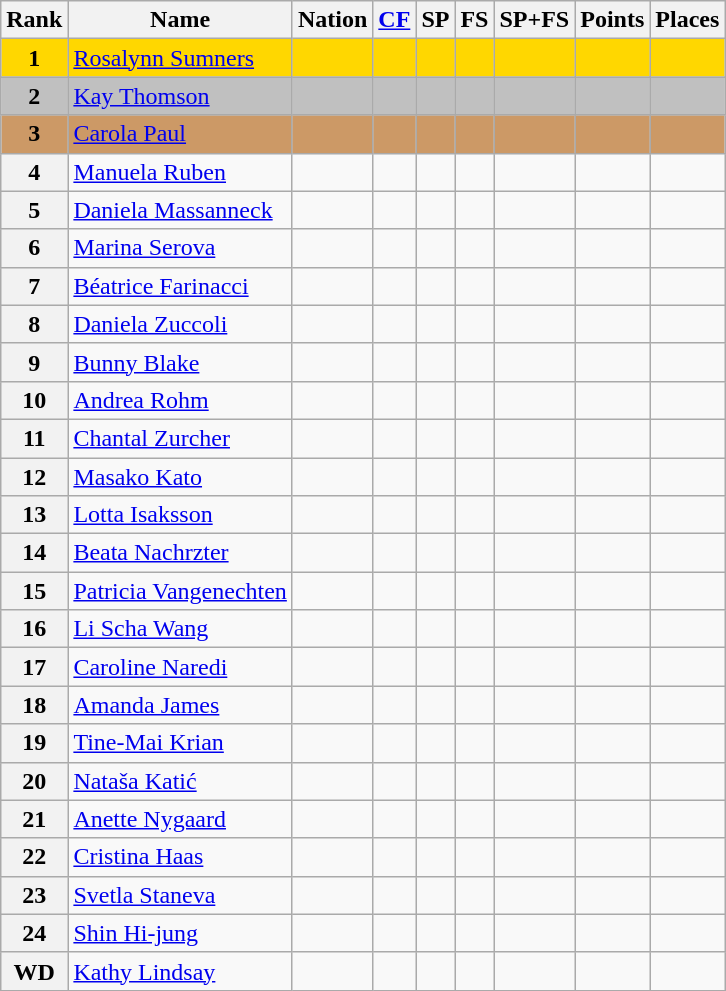<table class="wikitable">
<tr>
<th>Rank</th>
<th>Name</th>
<th>Nation</th>
<th><a href='#'>CF</a></th>
<th>SP</th>
<th>FS</th>
<th>SP+FS</th>
<th>Points</th>
<th>Places</th>
</tr>
<tr bgcolor=gold>
<td align=center><strong>1</strong></td>
<td><a href='#'>Rosalynn Sumners</a></td>
<td></td>
<td></td>
<td></td>
<td></td>
<td></td>
<td></td>
<td></td>
</tr>
<tr bgcolor=silver>
<td align=center><strong>2</strong></td>
<td><a href='#'>Kay Thomson</a></td>
<td></td>
<td></td>
<td></td>
<td></td>
<td></td>
<td></td>
<td></td>
</tr>
<tr bgcolor=cc9966>
<td align=center><strong>3</strong></td>
<td><a href='#'>Carola Paul</a></td>
<td></td>
<td></td>
<td></td>
<td></td>
<td></td>
<td></td>
<td></td>
</tr>
<tr>
<th>4</th>
<td><a href='#'>Manuela Ruben</a></td>
<td></td>
<td></td>
<td></td>
<td></td>
<td></td>
<td></td>
<td></td>
</tr>
<tr>
<th>5</th>
<td><a href='#'>Daniela Massanneck</a></td>
<td></td>
<td></td>
<td></td>
<td></td>
<td></td>
<td></td>
<td></td>
</tr>
<tr>
<th>6</th>
<td><a href='#'>Marina Serova</a></td>
<td></td>
<td></td>
<td></td>
<td></td>
<td></td>
<td></td>
<td></td>
</tr>
<tr>
<th>7</th>
<td><a href='#'>Béatrice Farinacci</a></td>
<td></td>
<td></td>
<td></td>
<td></td>
<td></td>
<td></td>
<td></td>
</tr>
<tr>
<th>8</th>
<td><a href='#'>Daniela Zuccoli</a></td>
<td></td>
<td></td>
<td></td>
<td></td>
<td></td>
<td></td>
<td></td>
</tr>
<tr>
<th>9</th>
<td><a href='#'>Bunny Blake</a></td>
<td></td>
<td></td>
<td></td>
<td></td>
<td></td>
<td></td>
<td></td>
</tr>
<tr>
<th>10</th>
<td><a href='#'>Andrea Rohm</a></td>
<td></td>
<td></td>
<td></td>
<td></td>
<td></td>
<td></td>
<td></td>
</tr>
<tr>
<th>11</th>
<td><a href='#'>Chantal Zurcher</a></td>
<td></td>
<td></td>
<td></td>
<td></td>
<td></td>
<td></td>
<td></td>
</tr>
<tr>
<th>12</th>
<td><a href='#'>Masako Kato</a></td>
<td></td>
<td></td>
<td></td>
<td></td>
<td></td>
<td></td>
<td></td>
</tr>
<tr>
<th>13</th>
<td><a href='#'>Lotta Isaksson</a></td>
<td></td>
<td></td>
<td></td>
<td></td>
<td></td>
<td></td>
<td></td>
</tr>
<tr>
<th>14</th>
<td><a href='#'>Beata Nachrzter</a></td>
<td></td>
<td></td>
<td></td>
<td></td>
<td></td>
<td></td>
<td></td>
</tr>
<tr>
<th>15</th>
<td><a href='#'>Patricia Vangenechten</a></td>
<td></td>
<td></td>
<td></td>
<td></td>
<td></td>
<td></td>
<td></td>
</tr>
<tr>
<th>16</th>
<td><a href='#'>Li Scha Wang</a></td>
<td></td>
<td></td>
<td></td>
<td></td>
<td></td>
<td></td>
<td></td>
</tr>
<tr>
<th>17</th>
<td><a href='#'>Caroline Naredi</a></td>
<td></td>
<td></td>
<td></td>
<td></td>
<td></td>
<td></td>
<td></td>
</tr>
<tr>
<th>18</th>
<td><a href='#'>Amanda James</a></td>
<td></td>
<td></td>
<td></td>
<td></td>
<td></td>
<td></td>
<td></td>
</tr>
<tr>
<th>19</th>
<td><a href='#'>Tine-Mai Krian</a></td>
<td></td>
<td></td>
<td></td>
<td></td>
<td></td>
<td></td>
<td></td>
</tr>
<tr>
<th>20</th>
<td><a href='#'>Nataša Katić</a></td>
<td></td>
<td></td>
<td></td>
<td></td>
<td></td>
<td></td>
<td></td>
</tr>
<tr>
<th>21</th>
<td><a href='#'>Anette Nygaard</a></td>
<td></td>
<td></td>
<td></td>
<td></td>
<td></td>
<td></td>
<td></td>
</tr>
<tr>
<th>22</th>
<td><a href='#'>Cristina Haas</a></td>
<td></td>
<td></td>
<td></td>
<td></td>
<td></td>
<td></td>
<td></td>
</tr>
<tr>
<th>23</th>
<td><a href='#'>Svetla Staneva</a></td>
<td></td>
<td></td>
<td></td>
<td></td>
<td></td>
<td></td>
<td></td>
</tr>
<tr>
<th>24</th>
<td><a href='#'>Shin Hi-jung</a></td>
<td></td>
<td></td>
<td></td>
<td></td>
<td></td>
<td></td>
<td></td>
</tr>
<tr>
<th>WD</th>
<td><a href='#'>Kathy Lindsay</a></td>
<td></td>
<td></td>
<td></td>
<td></td>
<td></td>
<td></td>
<td></td>
</tr>
</table>
